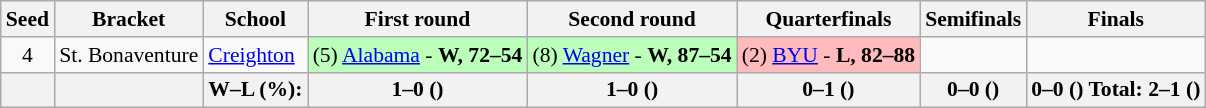<table class="wikitable" style="white-space:nowrap; font-size:90%;">
<tr>
<th>Seed</th>
<th>Bracket</th>
<th>School</th>
<th>First round</th>
<th>Second round</th>
<th>Quarterfinals</th>
<th>Semifinals</th>
<th>Finals</th>
</tr>
<tr>
<td align=center>4</td>
<td>St. Bonaventure</td>
<td><a href='#'>Creighton</a></td>
<td style="background:#bfb;">(5) <a href='#'>Alabama</a> - <strong>W, 72–54</strong></td>
<td style="background:#bfb;">(8) <a href='#'>Wagner</a> - <strong>W, 87–54</strong></td>
<td style="background:#fbb;">(2) <a href='#'>BYU</a> - <strong>L, 82–88</strong></td>
<td></td>
<td></td>
</tr>
<tr>
<th></th>
<th></th>
<th>W–L (%):</th>
<th>1–0 ()</th>
<th>1–0 ()</th>
<th>0–1 ()</th>
<th>0–0 ()</th>
<th>0–0 () Total: 2–1 ()</th>
</tr>
</table>
